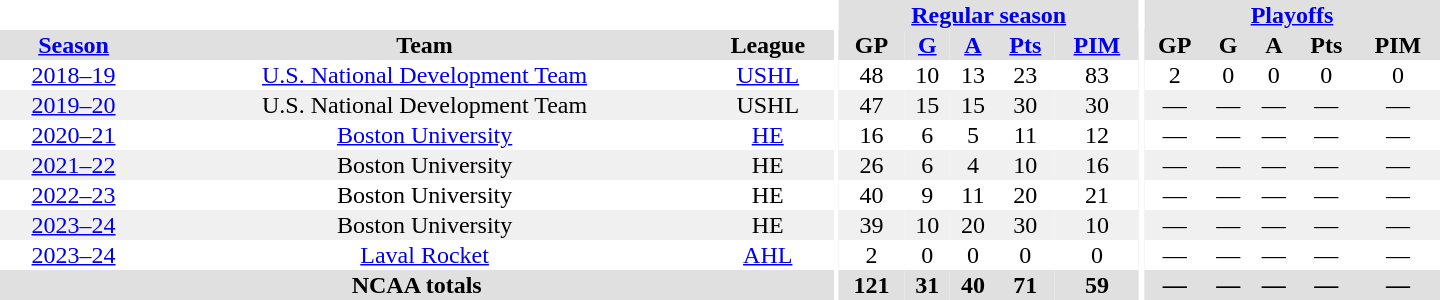<table border="0" cellpadding="1" cellspacing="0" style="text-align:center; width:60em;">
<tr bgcolor="#e0e0e0">
<th colspan="3" bgcolor="#ffffff"></th>
<th rowspan="100" bgcolor="#ffffff"></th>
<th colspan="5"><a href='#'>Regular season</a></th>
<th rowspan="100" bgcolor="#ffffff"></th>
<th colspan="5"><a href='#'>Playoffs</a></th>
</tr>
<tr bgcolor="#e0e0e0">
<th><a href='#'>Season</a></th>
<th>Team</th>
<th>League</th>
<th>GP</th>
<th><a href='#'>G</a></th>
<th><a href='#'>A</a></th>
<th><a href='#'>Pts</a></th>
<th><a href='#'>PIM</a></th>
<th>GP</th>
<th>G</th>
<th>A</th>
<th>Pts</th>
<th>PIM</th>
</tr>
<tr>
<td><a href='#'>2018–19</a></td>
<td><a href='#'>U.S. National Development Team</a></td>
<td><a href='#'>USHL</a></td>
<td>48</td>
<td>10</td>
<td>13</td>
<td>23</td>
<td>83</td>
<td>2</td>
<td>0</td>
<td>0</td>
<td>0</td>
<td>0</td>
</tr>
<tr bgcolor="#f0f0f0">
<td><a href='#'>2019–20</a></td>
<td>U.S. National Development Team</td>
<td>USHL</td>
<td>47</td>
<td>15</td>
<td>15</td>
<td>30</td>
<td>30</td>
<td>—</td>
<td>—</td>
<td>—</td>
<td>—</td>
<td>—</td>
</tr>
<tr>
<td><a href='#'>2020–21</a></td>
<td><a href='#'>Boston University</a></td>
<td><a href='#'>HE</a></td>
<td>16</td>
<td>6</td>
<td>5</td>
<td>11</td>
<td>12</td>
<td>—</td>
<td>—</td>
<td>—</td>
<td>—</td>
<td>—</td>
</tr>
<tr bgcolor="#f0f0f0">
<td><a href='#'>2021–22</a></td>
<td>Boston University</td>
<td>HE</td>
<td>26</td>
<td>6</td>
<td>4</td>
<td>10</td>
<td>16</td>
<td>—</td>
<td>—</td>
<td>—</td>
<td>—</td>
<td>—</td>
</tr>
<tr>
<td><a href='#'>2022–23</a></td>
<td>Boston University</td>
<td>HE</td>
<td>40</td>
<td>9</td>
<td>11</td>
<td>20</td>
<td>21</td>
<td>—</td>
<td>—</td>
<td>—</td>
<td>—</td>
<td>—</td>
</tr>
<tr bgcolor="#f0f0f0">
<td><a href='#'>2023–24</a></td>
<td>Boston University</td>
<td>HE</td>
<td>39</td>
<td>10</td>
<td>20</td>
<td>30</td>
<td>10</td>
<td>—</td>
<td>—</td>
<td>—</td>
<td>—</td>
<td>—</td>
</tr>
<tr>
<td><a href='#'>2023–24</a></td>
<td><a href='#'>Laval Rocket</a></td>
<td><a href='#'>AHL</a></td>
<td>2</td>
<td>0</td>
<td>0</td>
<td>0</td>
<td>0</td>
<td>—</td>
<td>—</td>
<td>—</td>
<td>—</td>
<td>—</td>
</tr>
<tr bgcolor="#e0e0e0">
<th colspan="3">NCAA totals</th>
<th>121</th>
<th>31</th>
<th>40</th>
<th>71</th>
<th>59</th>
<th>—</th>
<th>—</th>
<th>—</th>
<th>—</th>
<th>—</th>
</tr>
</table>
